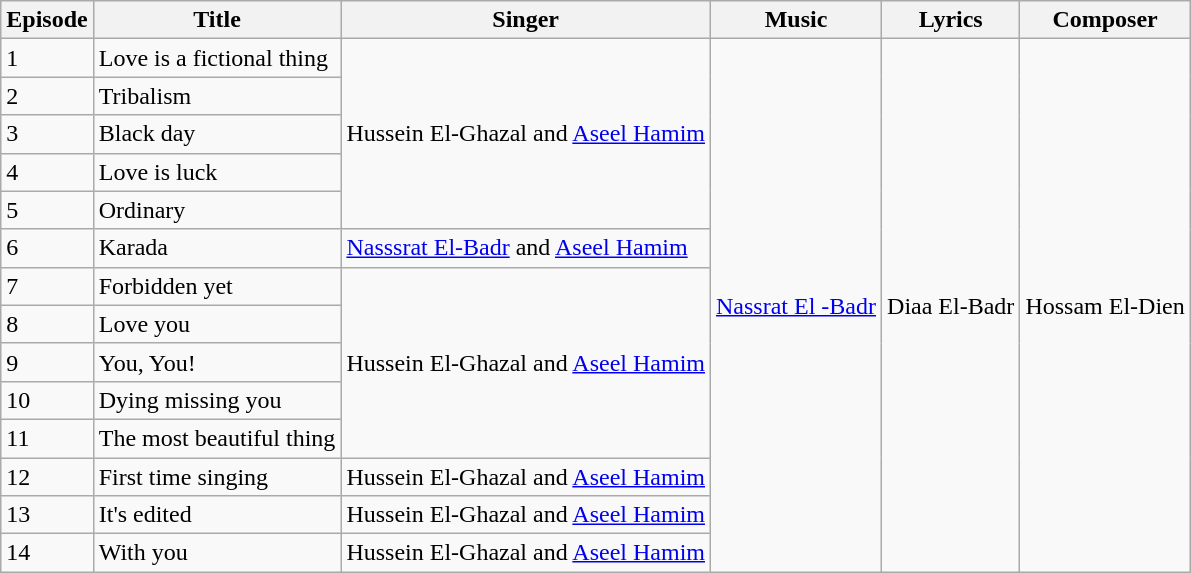<table class="wikitable">
<tr>
<th>Episode</th>
<th>Title</th>
<th>Singer</th>
<th>Music</th>
<th>Lyrics</th>
<th>Composer</th>
</tr>
<tr>
<td>1</td>
<td>Love is a fictional thing</td>
<td rowspan="5">Hussein El-Ghazal and <a href='#'>Aseel Hamim</a></td>
<td rowspan="14"><a href='#'>Nassrat El -Badr</a></td>
<td rowspan="14">Diaa El-Badr</td>
<td rowspan="14">Hossam El-Dien</td>
</tr>
<tr>
<td>2</td>
<td>Tribalism</td>
</tr>
<tr>
<td>3</td>
<td>Black day</td>
</tr>
<tr>
<td>4</td>
<td>Love is luck</td>
</tr>
<tr>
<td>5</td>
<td>Ordinary</td>
</tr>
<tr>
<td>6</td>
<td>Karada</td>
<td><a href='#'>Nasssrat El-Badr</a> and <a href='#'>Aseel Hamim</a></td>
</tr>
<tr>
<td>7</td>
<td>Forbidden yet</td>
<td rowspan="5">Hussein El-Ghazal and <a href='#'>Aseel Hamim</a></td>
</tr>
<tr>
<td>8</td>
<td>Love you</td>
</tr>
<tr>
<td>9</td>
<td>You, You!</td>
</tr>
<tr>
<td>10</td>
<td>Dying missing you</td>
</tr>
<tr>
<td>11</td>
<td>The most beautiful thing</td>
</tr>
<tr>
<td>12</td>
<td>First time singing</td>
<td>Hussein El-Ghazal and <a href='#'>Aseel Hamim</a></td>
</tr>
<tr>
<td>13</td>
<td>It's edited</td>
<td>Hussein El-Ghazal and <a href='#'>Aseel Hamim</a></td>
</tr>
<tr>
<td>14</td>
<td>With you</td>
<td>Hussein El-Ghazal and <a href='#'>Aseel Hamim</a></td>
</tr>
</table>
